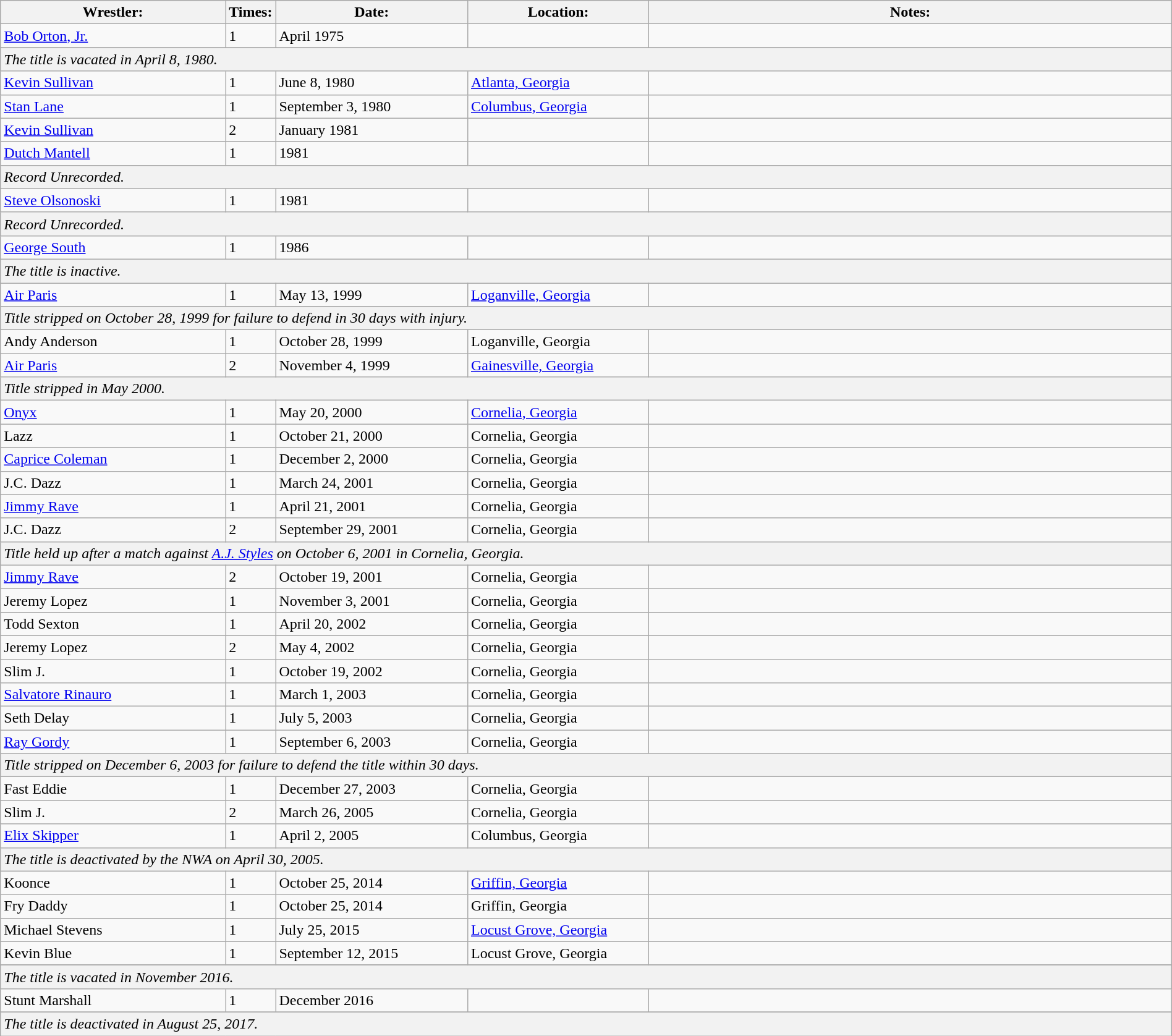<table class="wikitable" width=100%>
<tr>
<th width=20%>Wrestler:</th>
<th width=0%>Times:</th>
<th width=17%>Date:</th>
<th width=16%>Location:</th>
<th width=47%>Notes:</th>
</tr>
<tr>
<td><a href='#'>Bob Orton, Jr.</a></td>
<td>1</td>
<td>April 1975</td>
<td></td>
<td></td>
</tr>
<tr>
</tr>
<tr style="background: #f2f2f2;">
<td colspan="5"><em>The title is vacated in April 8, 1980.</em></td>
</tr>
<tr>
<td><a href='#'>Kevin Sullivan</a></td>
<td>1</td>
<td>June 8, 1980</td>
<td><a href='#'>Atlanta, Georgia</a></td>
<td></td>
</tr>
<tr>
<td><a href='#'>Stan Lane</a></td>
<td>1</td>
<td>September 3, 1980</td>
<td><a href='#'>Columbus, Georgia</a></td>
<td></td>
</tr>
<tr>
<td><a href='#'>Kevin Sullivan</a></td>
<td>2</td>
<td>January 1981</td>
<td></td>
<td></td>
</tr>
<tr>
<td><a href='#'>Dutch Mantell</a></td>
<td>1</td>
<td>1981</td>
<td></td>
<td></td>
</tr>
<tr style="background: #f2f2f2;">
<td colspan="5"><em>Record Unrecorded.</em></td>
</tr>
<tr>
<td><a href='#'>Steve Olsonoski</a></td>
<td>1</td>
<td>1981</td>
<td></td>
<td></td>
</tr>
<tr style="background: #f2f2f2;">
<td colspan="5"><em>Record Unrecorded.</em></td>
</tr>
<tr>
<td><a href='#'>George South</a></td>
<td>1</td>
<td>1986</td>
<td></td>
<td></td>
</tr>
<tr style="background: #f2f2f2;">
<td colspan="5"><em>The title is inactive.</em></td>
</tr>
<tr>
<td><a href='#'>Air Paris</a></td>
<td>1</td>
<td>May 13, 1999</td>
<td><a href='#'>Loganville, Georgia</a></td>
<td></td>
</tr>
<tr style="background: #f2f2f2;">
<td colspan="5"><em>Title stripped on October 28, 1999 for failure to defend in 30 days with injury.</em></td>
</tr>
<tr>
<td>Andy Anderson</td>
<td>1</td>
<td>October 28, 1999</td>
<td>Loganville, Georgia</td>
<td></td>
</tr>
<tr>
<td><a href='#'>Air Paris</a></td>
<td>2</td>
<td>November 4, 1999</td>
<td><a href='#'>Gainesville, Georgia</a></td>
<td></td>
</tr>
<tr style="background: #f2f2f2;">
<td colspan="5"><em>Title stripped in May 2000.</em></td>
</tr>
<tr>
<td><a href='#'>Onyx</a></td>
<td>1</td>
<td>May 20, 2000</td>
<td><a href='#'>Cornelia, Georgia</a></td>
<td></td>
</tr>
<tr>
<td>Lazz</td>
<td>1</td>
<td>October 21, 2000</td>
<td>Cornelia, Georgia</td>
<td></td>
</tr>
<tr>
<td><a href='#'>Caprice Coleman</a></td>
<td>1</td>
<td>December 2, 2000</td>
<td>Cornelia, Georgia</td>
<td></td>
</tr>
<tr>
<td>J.C. Dazz</td>
<td>1</td>
<td>March 24, 2001</td>
<td>Cornelia, Georgia</td>
<td></td>
</tr>
<tr>
<td><a href='#'>Jimmy Rave</a></td>
<td>1</td>
<td>April 21, 2001</td>
<td>Cornelia, Georgia</td>
<td></td>
</tr>
<tr>
<td>J.C. Dazz</td>
<td>2</td>
<td>September 29, 2001</td>
<td>Cornelia, Georgia</td>
<td></td>
</tr>
<tr style="background: #f2f2f2;">
<td colspan="5"><em>Title held up after a match against <a href='#'>A.J. Styles</a> on October 6, 2001 in Cornelia, Georgia.</em></td>
</tr>
<tr>
<td><a href='#'>Jimmy Rave</a></td>
<td>2</td>
<td>October 19, 2001</td>
<td>Cornelia, Georgia</td>
<td></td>
</tr>
<tr>
<td>Jeremy Lopez</td>
<td>1</td>
<td>November 3, 2001</td>
<td>Cornelia, Georgia</td>
<td></td>
</tr>
<tr>
<td>Todd Sexton</td>
<td>1</td>
<td>April 20, 2002</td>
<td>Cornelia, Georgia</td>
<td></td>
</tr>
<tr>
<td>Jeremy Lopez</td>
<td>2</td>
<td>May 4, 2002</td>
<td>Cornelia, Georgia</td>
<td></td>
</tr>
<tr>
<td>Slim J.</td>
<td>1</td>
<td>October 19, 2002</td>
<td>Cornelia, Georgia</td>
<td></td>
</tr>
<tr>
<td><a href='#'>Salvatore Rinauro</a></td>
<td>1</td>
<td>March 1, 2003</td>
<td>Cornelia, Georgia</td>
<td></td>
</tr>
<tr>
<td>Seth Delay</td>
<td>1</td>
<td>July 5, 2003</td>
<td>Cornelia, Georgia</td>
<td></td>
</tr>
<tr>
<td><a href='#'>Ray Gordy</a></td>
<td>1</td>
<td>September 6, 2003</td>
<td>Cornelia, Georgia</td>
<td></td>
</tr>
<tr style="background: #f2f2f2;">
<td colspan="5"><em>Title stripped on December 6, 2003 for failure to defend the title within 30 days.</em></td>
</tr>
<tr>
<td>Fast Eddie</td>
<td>1</td>
<td>December 27, 2003</td>
<td>Cornelia, Georgia</td>
<td></td>
</tr>
<tr>
<td>Slim J.</td>
<td>2</td>
<td>March 26, 2005</td>
<td>Cornelia, Georgia</td>
<td></td>
</tr>
<tr>
<td><a href='#'>Elix Skipper</a></td>
<td>1</td>
<td>April 2, 2005</td>
<td>Columbus, Georgia</td>
<td></td>
</tr>
<tr style="background: #f2f2f2;">
<td colspan="5"><em>The title is deactivated by the NWA on April 30, 2005.</em></td>
</tr>
<tr>
<td>Koonce</td>
<td>1</td>
<td>October 25, 2014</td>
<td><a href='#'>Griffin, Georgia</a></td>
<td></td>
</tr>
<tr>
<td>Fry Daddy</td>
<td>1</td>
<td>October 25, 2014</td>
<td>Griffin, Georgia</td>
<td></td>
</tr>
<tr>
<td>Michael Stevens</td>
<td>1</td>
<td>July 25, 2015</td>
<td><a href='#'>Locust Grove, Georgia</a></td>
<td></td>
</tr>
<tr>
<td>Kevin Blue</td>
<td>1</td>
<td>September 12, 2015</td>
<td>Locust Grove, Georgia</td>
<td></td>
</tr>
<tr>
</tr>
<tr style="background: #f2f2f2;">
<td colspan="5"><em>The title is vacated in November 2016.</em></td>
</tr>
<tr>
<td>Stunt Marshall</td>
<td>1</td>
<td>December 2016</td>
<td></td>
<td></td>
</tr>
<tr>
</tr>
<tr style="background: #f2f2f2;">
<td colspan="5"><em>The title is deactivated in August 25, 2017.</em></td>
</tr>
</table>
